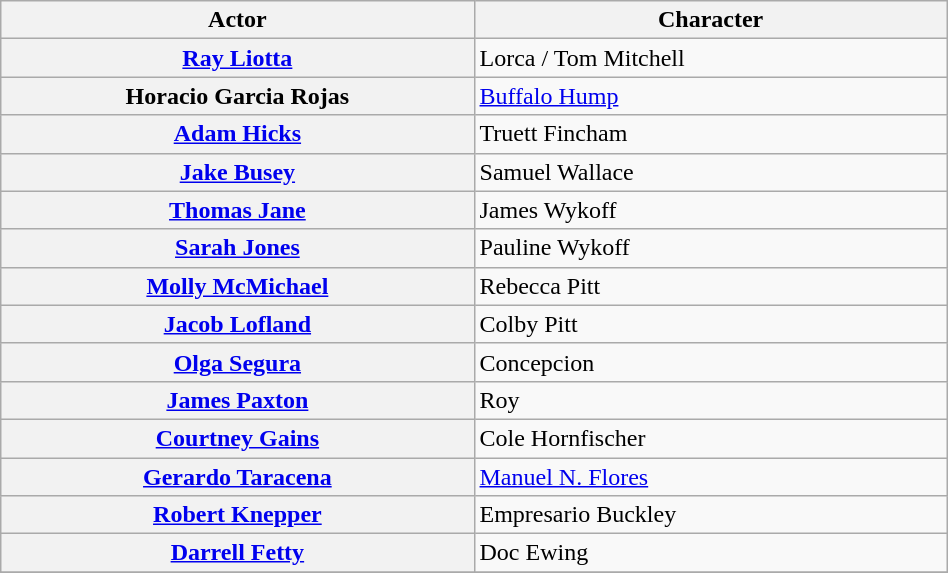<table class="wikitable plainrowheaders sortable" style="width:50%;">
<tr>
<th style="width:35%;">Actor</th>
<th style="width:35%;">Character</th>
</tr>
<tr>
<th scope="row"><a href='#'>Ray Liotta</a></th>
<td>Lorca / Tom Mitchell</td>
</tr>
<tr>
<th scope="row">Horacio Garcia Rojas</th>
<td><a href='#'>Buffalo Hump</a></td>
</tr>
<tr>
<th scope="row"><a href='#'>Adam Hicks</a></th>
<td>Truett Fincham</td>
</tr>
<tr>
<th scope="row"><a href='#'>Jake Busey</a></th>
<td>Samuel Wallace</td>
</tr>
<tr>
<th scope="row"><a href='#'>Thomas Jane</a></th>
<td>James Wykoff</td>
</tr>
<tr>
<th scope="row"><a href='#'>Sarah Jones</a></th>
<td>Pauline Wykoff</td>
</tr>
<tr>
<th scope="row"><a href='#'>Molly McMichael</a></th>
<td>Rebecca Pitt</td>
</tr>
<tr>
<th scope="row"><a href='#'>Jacob Lofland</a></th>
<td>Colby Pitt</td>
</tr>
<tr>
<th scope="row"><a href='#'>Olga Segura</a></th>
<td>Concepcion</td>
</tr>
<tr>
<th scope="row"><a href='#'>James Paxton</a></th>
<td>Roy</td>
</tr>
<tr>
<th scope="row"><a href='#'>Courtney Gains</a></th>
<td>Cole Hornfischer</td>
</tr>
<tr>
<th scope="row"><a href='#'>Gerardo Taracena</a></th>
<td><a href='#'>Manuel N. Flores</a></td>
</tr>
<tr>
<th scope="row"><a href='#'>Robert Knepper</a></th>
<td>Empresario Buckley</td>
</tr>
<tr>
<th scope="row"><a href='#'>Darrell Fetty</a></th>
<td>Doc Ewing</td>
</tr>
<tr>
</tr>
</table>
